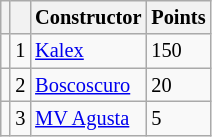<table class="wikitable" style="font-size: 85%;">
<tr>
<th></th>
<th></th>
<th>Constructor</th>
<th>Points</th>
</tr>
<tr>
<td></td>
<td align=center>1</td>
<td> <a href='#'>Kalex</a></td>
<td align=left>150</td>
</tr>
<tr>
<td></td>
<td align=center>2</td>
<td> <a href='#'>Boscoscuro</a></td>
<td align=left>20</td>
</tr>
<tr>
<td></td>
<td align=center>3</td>
<td> <a href='#'>MV Agusta</a></td>
<td align=left>5</td>
</tr>
</table>
